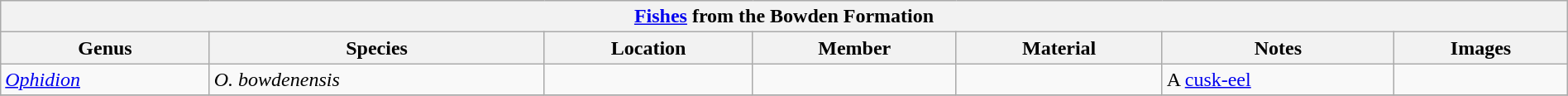<table class="wikitable"  style="margin:auto; width:100%;">
<tr>
<th colspan="7" align="center"><strong><a href='#'>Fishes</a> from the Bowden Formation</strong></th>
</tr>
<tr>
<th>Genus</th>
<th>Species</th>
<th>Location</th>
<th>Member</th>
<th>Material</th>
<th>Notes</th>
<th>Images</th>
</tr>
<tr>
<td><em><a href='#'>Ophidion</a></em></td>
<td><em>O. bowdenensis</em></td>
<td></td>
<td></td>
<td></td>
<td>A <a href='#'>cusk-eel</a></td>
<td></td>
</tr>
<tr>
</tr>
</table>
